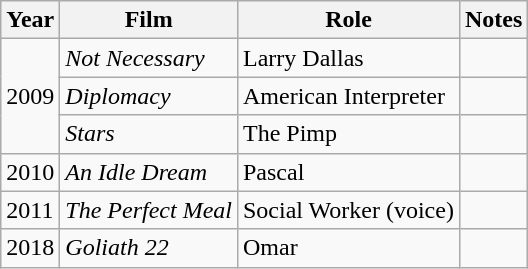<table class="wikitable sortable">
<tr>
<th>Year</th>
<th>Film</th>
<th>Role</th>
<th>Notes</th>
</tr>
<tr>
<td rowspan="3">2009</td>
<td><em>Not Necessary</em></td>
<td>Larry Dallas</td>
<td></td>
</tr>
<tr>
<td><em>Diplomacy</em></td>
<td>American Interpreter</td>
<td></td>
</tr>
<tr>
<td><em>Stars</em></td>
<td>The Pimp</td>
<td></td>
</tr>
<tr>
<td>2010</td>
<td><em>An Idle Dream</em></td>
<td>Pascal</td>
<td></td>
</tr>
<tr>
<td>2011</td>
<td><em>The Perfect Meal</em></td>
<td>Social Worker (voice)</td>
<td></td>
</tr>
<tr>
<td>2018</td>
<td><em>Goliath 22</em></td>
<td>Omar</td>
<td></td>
</tr>
</table>
